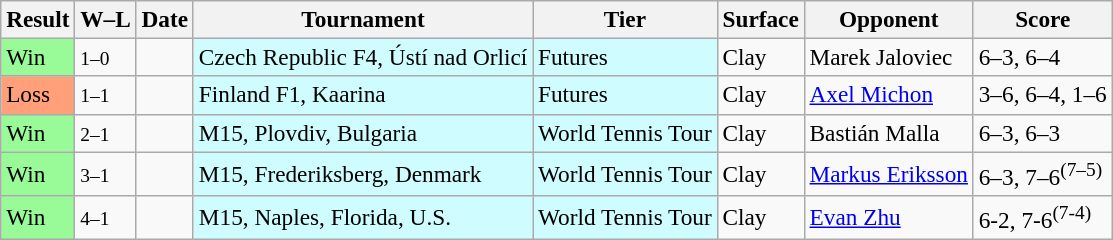<table class="sortable wikitable" style=font-size:97%>
<tr>
<th>Result</th>
<th class="unsortable">W–L</th>
<th>Date</th>
<th>Tournament</th>
<th>Tier</th>
<th>Surface</th>
<th>Opponent</th>
<th class="unsortable">Score</th>
</tr>
<tr>
<td bgcolor=98FB98>Win</td>
<td><small>1–0</small></td>
<td></td>
<td style="background:#cffcff;">Czech Republic F4, Ústí nad Orlicí</td>
<td style="background:#cffcff;">Futures</td>
<td>Clay</td>
<td> Marek Jaloviec</td>
<td>6–3, 6–4</td>
</tr>
<tr>
<td bgcolor=FFA07A>Loss</td>
<td><small>1–1</small></td>
<td></td>
<td style="background:#cffcff;">Finland F1, Kaarina</td>
<td style="background:#cffcff;">Futures</td>
<td>Clay</td>
<td> <a href='#'>Axel Michon</a></td>
<td>3–6, 6–4, 1–6</td>
</tr>
<tr>
<td bgcolor=98FB98>Win</td>
<td><small>2–1</small></td>
<td></td>
<td style="background:#cffcff;">M15, Plovdiv, Bulgaria</td>
<td style="background:#cffcff;">World Tennis Tour</td>
<td>Clay</td>
<td> Bastián Malla</td>
<td>6–3, 6–3</td>
</tr>
<tr>
<td bgcolor=98FB98>Win</td>
<td><small>3–1</small></td>
<td></td>
<td style="background:#cffcff;">M15, Frederiksberg, Denmark</td>
<td style="background:#cffcff;">World Tennis Tour</td>
<td>Clay</td>
<td> <a href='#'>Markus Eriksson</a></td>
<td>6–3, 7–6<sup>(7–5)</sup></td>
</tr>
<tr>
<td bgcolor=98FB98>Win</td>
<td><small>4–1</small></td>
<td></td>
<td style="background:#cffcff;">M15, Naples, Florida, U.S.</td>
<td style="background:#cffcff;">World Tennis Tour</td>
<td>Clay</td>
<td> <a href='#'>Evan Zhu</a></td>
<td>6-2, 7-6<sup>(7-4)</sup></td>
</tr>
</table>
